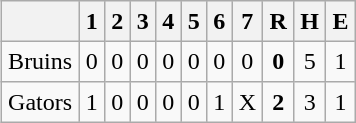<table align = right border="2" cellpadding="4" cellspacing="0" style="margin: 1em 1em 1em 1em; background: #F9F9F9; border: 1px #aaa solid; border-collapse: collapse;">
<tr align=center style="background: #F2F2F2;">
<th></th>
<th>1</th>
<th>2</th>
<th>3</th>
<th>4</th>
<th>5</th>
<th>6</th>
<th>7</th>
<th>R</th>
<th>H</th>
<th>E</th>
</tr>
<tr align=center>
<td>Bruins</td>
<td>0</td>
<td>0</td>
<td>0</td>
<td>0</td>
<td>0</td>
<td>0</td>
<td>0</td>
<td><strong>0</strong></td>
<td>5</td>
<td>1</td>
</tr>
<tr align=center>
<td>Gators</td>
<td>1</td>
<td>0</td>
<td>0</td>
<td>0</td>
<td>0</td>
<td>1</td>
<td>X</td>
<td><strong>2</strong></td>
<td>3</td>
<td>1</td>
</tr>
</table>
